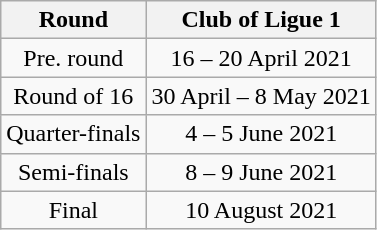<table class="wikitable" style="text-align: center">
<tr>
<th>Round</th>
<th>Club of Ligue 1</th>
</tr>
<tr>
<td>Pre. round</td>
<td>16 – 20 April 2021</td>
</tr>
<tr>
<td>Round of 16</td>
<td>30 April – 8 May 2021</td>
</tr>
<tr>
<td>Quarter-finals</td>
<td>4 – 5 June 2021</td>
</tr>
<tr>
<td>Semi-finals</td>
<td>8 – 9 June 2021</td>
</tr>
<tr>
<td>Final</td>
<td>10 August 2021</td>
</tr>
</table>
